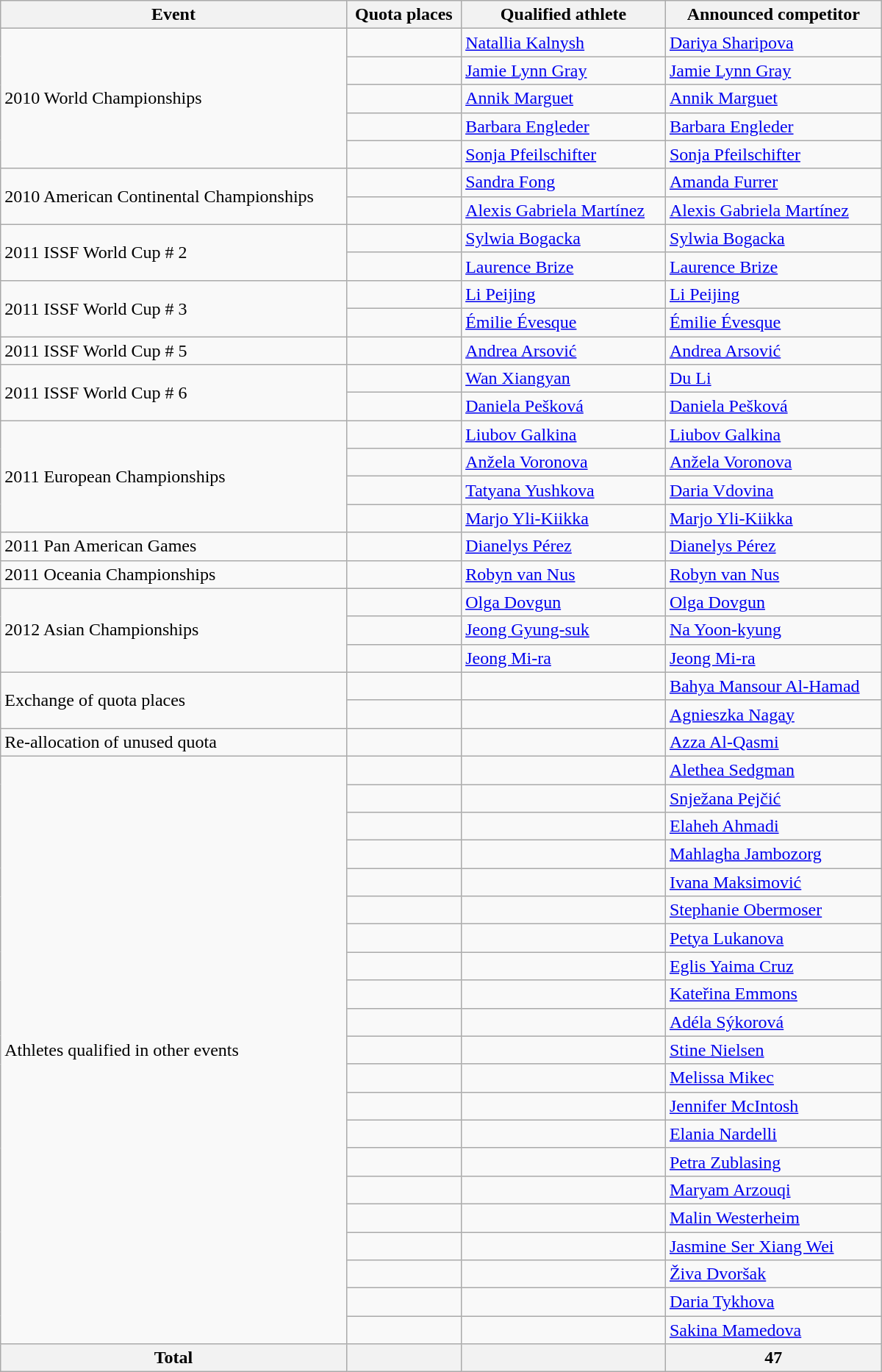<table class=wikitable style="text-align:left" width=800>
<tr>
<th>Event</th>
<th>Quota places</th>
<th>Qualified athlete</th>
<th>Announced competitor</th>
</tr>
<tr>
<td rowspan="5">2010 World Championships</td>
<td></td>
<td><a href='#'>Natallia Kalnysh</a></td>
<td><a href='#'>Dariya Sharipova</a></td>
</tr>
<tr>
<td></td>
<td><a href='#'>Jamie Lynn Gray</a></td>
<td><a href='#'>Jamie Lynn Gray</a></td>
</tr>
<tr>
<td></td>
<td><a href='#'>Annik Marguet</a></td>
<td><a href='#'>Annik Marguet</a></td>
</tr>
<tr>
<td></td>
<td><a href='#'>Barbara Engleder</a></td>
<td><a href='#'>Barbara Engleder</a></td>
</tr>
<tr>
<td></td>
<td><a href='#'>Sonja Pfeilschifter</a></td>
<td><a href='#'>Sonja Pfeilschifter</a></td>
</tr>
<tr>
<td rowspan="2">2010 American Continental Championships</td>
<td></td>
<td><a href='#'>Sandra Fong</a></td>
<td><a href='#'>Amanda Furrer</a></td>
</tr>
<tr>
<td></td>
<td><a href='#'>Alexis Gabriela Martínez</a></td>
<td><a href='#'>Alexis Gabriela Martínez</a></td>
</tr>
<tr>
<td rowspan="2">2011 ISSF World Cup # 2</td>
<td></td>
<td><a href='#'>Sylwia Bogacka</a></td>
<td><a href='#'>Sylwia Bogacka</a></td>
</tr>
<tr>
<td></td>
<td><a href='#'>Laurence Brize</a></td>
<td><a href='#'>Laurence Brize</a></td>
</tr>
<tr>
<td rowspan="2">2011 ISSF World Cup # 3</td>
<td></td>
<td><a href='#'>Li Peijing</a></td>
<td><a href='#'>Li Peijing</a></td>
</tr>
<tr>
<td></td>
<td><a href='#'>Émilie Évesque</a></td>
<td><a href='#'>Émilie Évesque</a></td>
</tr>
<tr>
<td rowspan="1">2011 ISSF World Cup # 5</td>
<td></td>
<td><a href='#'>Andrea Arsović</a></td>
<td><a href='#'>Andrea Arsović</a></td>
</tr>
<tr>
<td rowspan="2">2011 ISSF World Cup # 6</td>
<td></td>
<td><a href='#'>Wan Xiangyan</a></td>
<td><a href='#'>Du Li</a></td>
</tr>
<tr>
<td></td>
<td><a href='#'>Daniela Pešková</a></td>
<td><a href='#'>Daniela Pešková</a></td>
</tr>
<tr>
<td rowspan="4">2011 European Championships</td>
<td></td>
<td><a href='#'>Liubov Galkina</a></td>
<td><a href='#'>Liubov Galkina</a></td>
</tr>
<tr>
<td></td>
<td><a href='#'>Anžela Voronova</a></td>
<td><a href='#'>Anžela Voronova</a></td>
</tr>
<tr>
<td></td>
<td><a href='#'>Tatyana Yushkova</a></td>
<td><a href='#'>Daria Vdovina</a></td>
</tr>
<tr>
<td></td>
<td><a href='#'>Marjo Yli-Kiikka</a></td>
<td><a href='#'>Marjo Yli-Kiikka</a></td>
</tr>
<tr>
<td rowspan="1">2011 Pan American Games</td>
<td></td>
<td><a href='#'>Dianelys Pérez</a></td>
<td><a href='#'>Dianelys Pérez</a></td>
</tr>
<tr>
<td rowspan="1">2011 Oceania Championships</td>
<td></td>
<td><a href='#'>Robyn van Nus</a></td>
<td><a href='#'>Robyn van Nus</a></td>
</tr>
<tr>
<td rowspan="3">2012 Asian Championships</td>
<td></td>
<td><a href='#'>Olga Dovgun</a></td>
<td><a href='#'>Olga Dovgun</a></td>
</tr>
<tr>
<td></td>
<td><a href='#'>Jeong Gyung-suk</a></td>
<td><a href='#'>Na Yoon-kyung</a></td>
</tr>
<tr>
<td></td>
<td><a href='#'>Jeong Mi-ra</a></td>
<td><a href='#'>Jeong Mi-ra</a></td>
</tr>
<tr>
<td rowspan="2">Exchange of quota places</td>
<td></td>
<td></td>
<td><a href='#'>Bahya Mansour Al-Hamad</a></td>
</tr>
<tr>
<td></td>
<td></td>
<td><a href='#'>Agnieszka Nagay</a></td>
</tr>
<tr>
<td rowspan="1">Re-allocation of unused quota</td>
<td></td>
<td></td>
<td><a href='#'>Azza Al-Qasmi</a></td>
</tr>
<tr>
<td rowspan="21">Athletes qualified in other events</td>
<td></td>
<td></td>
<td><a href='#'>Alethea Sedgman</a></td>
</tr>
<tr>
<td></td>
<td></td>
<td><a href='#'>Snježana Pejčić</a></td>
</tr>
<tr>
<td></td>
<td></td>
<td><a href='#'>Elaheh Ahmadi</a></td>
</tr>
<tr>
<td></td>
<td></td>
<td><a href='#'>Mahlagha Jambozorg</a></td>
</tr>
<tr>
<td></td>
<td></td>
<td><a href='#'>Ivana Maksimović</a></td>
</tr>
<tr>
<td></td>
<td></td>
<td><a href='#'>Stephanie Obermoser</a></td>
</tr>
<tr>
<td></td>
<td></td>
<td><a href='#'>Petya Lukanova</a></td>
</tr>
<tr>
<td></td>
<td></td>
<td><a href='#'>Eglis Yaima Cruz</a></td>
</tr>
<tr>
<td></td>
<td></td>
<td><a href='#'>Kateřina Emmons</a></td>
</tr>
<tr>
<td></td>
<td></td>
<td><a href='#'>Adéla Sýkorová</a></td>
</tr>
<tr>
<td></td>
<td></td>
<td><a href='#'>Stine Nielsen</a></td>
</tr>
<tr>
<td></td>
<td></td>
<td><a href='#'>Melissa Mikec</a></td>
</tr>
<tr>
<td></td>
<td></td>
<td><a href='#'>Jennifer McIntosh</a></td>
</tr>
<tr>
<td></td>
<td></td>
<td><a href='#'>Elania Nardelli</a></td>
</tr>
<tr>
<td></td>
<td></td>
<td><a href='#'>Petra Zublasing</a></td>
</tr>
<tr>
<td></td>
<td></td>
<td><a href='#'>Maryam Arzouqi</a></td>
</tr>
<tr>
<td></td>
<td></td>
<td><a href='#'>Malin Westerheim</a></td>
</tr>
<tr>
<td></td>
<td></td>
<td><a href='#'>Jasmine Ser Xiang Wei</a></td>
</tr>
<tr>
<td></td>
<td></td>
<td><a href='#'>Živa Dvoršak</a></td>
</tr>
<tr>
<td></td>
<td></td>
<td><a href='#'>Daria Tykhova</a></td>
</tr>
<tr>
<td></td>
<td></td>
<td><a href='#'>Sakina Mamedova</a></td>
</tr>
<tr>
<th>Total</th>
<th></th>
<th></th>
<th>47</th>
</tr>
</table>
